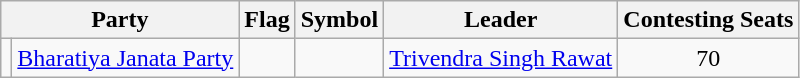<table class="wikitable" style="text-align:center">
<tr>
<th colspan="2">Party</th>
<th>Flag</th>
<th>Symbol</th>
<th>Leader</th>
<th>Contesting Seats</th>
</tr>
<tr>
<td></td>
<td><a href='#'>Bharatiya Janata Party</a></td>
<td></td>
<td></td>
<td><a href='#'>Trivendra Singh Rawat</a></td>
<td>70</td>
</tr>
</table>
